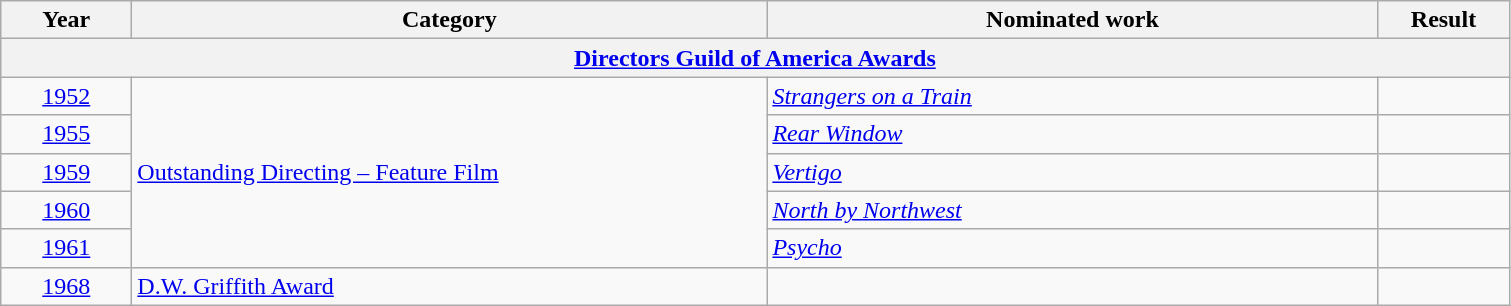<table class=wikitable>
<tr>
<th scope="col" style="width:5em;">Year</th>
<th scope="col" style="width:26em;">Category</th>
<th scope="col" style="width:25em;">Nominated work</th>
<th scope="col" style="width:5em;">Result</th>
</tr>
<tr>
<th colspan=5><a href='#'>Directors Guild of America Awards</a></th>
</tr>
<tr>
<td style="text-align:center;"><a href='#'>1952</a></td>
<td rowspan=5><a href='#'>Outstanding Directing – Feature Film</a></td>
<td><em><a href='#'>Strangers on a Train</a></em></td>
<td></td>
</tr>
<tr>
<td style="text-align:center;"><a href='#'>1955</a></td>
<td><em><a href='#'>Rear Window</a></em></td>
<td></td>
</tr>
<tr>
<td style="text-align:center;"><a href='#'>1959</a></td>
<td><em><a href='#'>Vertigo</a></em></td>
<td></td>
</tr>
<tr>
<td style="text-align:center;"><a href='#'>1960</a></td>
<td><em><a href='#'>North by Northwest</a></em></td>
<td></td>
</tr>
<tr>
<td style="text-align:center;"><a href='#'>1961</a></td>
<td><em><a href='#'>Psycho</a></em></td>
<td></td>
</tr>
<tr>
<td style="text-align:center;"><a href='#'>1968</a></td>
<td><a href='#'>D.W. Griffith Award</a></td>
<td></td>
<td></td>
</tr>
</table>
